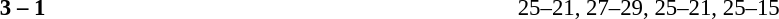<table width=100% cellspacing=1>
<tr>
<th width=20%></th>
<th width=12%></th>
<th width=20%></th>
<th width=33%></th>
<td></td>
</tr>
<tr style=font-size:95%>
<td align=right><strong></strong></td>
<td align=center><strong>3 – 1</strong></td>
<td></td>
<td>25–21, 27–29, 25–21, 25–15</td>
</tr>
</table>
